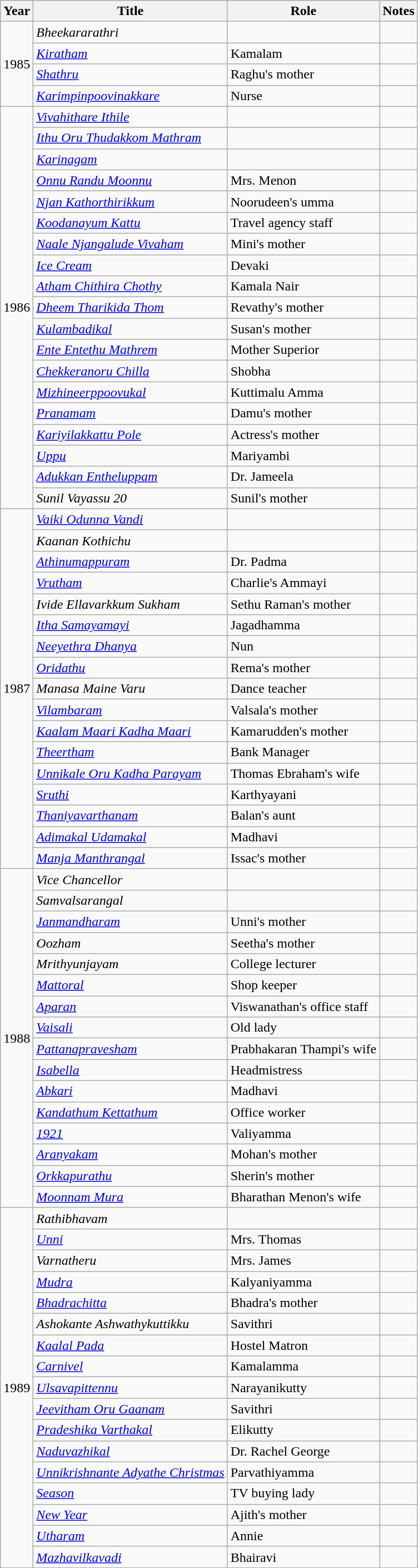<table class="wikitable sortable">
<tr>
<th>Year</th>
<th>Title</th>
<th>Role</th>
<th class="unsortable">Notes</th>
</tr>
<tr>
<td rowspan=4>1985</td>
<td><em>Bheekararathri</em></td>
<td></td>
<td></td>
</tr>
<tr>
<td><em><a href='#'>Kiratham</a></em></td>
<td>Kamalam</td>
<td></td>
</tr>
<tr>
<td><em><a href='#'>Shathru</a></em></td>
<td>Raghu's mother</td>
<td></td>
</tr>
<tr>
<td><em><a href='#'>Karimpinpoovinakkare</a></em></td>
<td>Nurse</td>
<td></td>
</tr>
<tr>
<td rowspan=19>1986</td>
<td><em><a href='#'>Vivahithare Ithile</a></em></td>
<td></td>
<td></td>
</tr>
<tr>
<td><em><a href='#'>Ithu Oru Thudakkom Mathram</a></em></td>
<td></td>
<td></td>
</tr>
<tr>
<td><em><a href='#'>Karinagam</a></em></td>
<td></td>
<td></td>
</tr>
<tr>
<td><em><a href='#'>Onnu Randu Moonnu</a></em></td>
<td>Mrs. Menon</td>
<td></td>
</tr>
<tr>
<td><em><a href='#'>Njan Kathorthirikkum</a></em></td>
<td>Noorudeen's umma</td>
<td></td>
</tr>
<tr>
<td><em><a href='#'>Koodanayum Kattu</a></em></td>
<td>Travel agency staff</td>
<td></td>
</tr>
<tr>
<td><em><a href='#'>Naale Njangalude Vivaham</a></em></td>
<td>Mini's mother</td>
<td></td>
</tr>
<tr>
<td><em><a href='#'>Ice Cream</a></em></td>
<td>Devaki</td>
<td></td>
</tr>
<tr>
<td><em><a href='#'>Atham Chithira Chothy</a></em></td>
<td>Kamala Nair</td>
<td></td>
</tr>
<tr>
<td><em><a href='#'>Dheem Tharikida Thom</a></em></td>
<td>Revathy's mother</td>
<td></td>
</tr>
<tr>
<td><em><a href='#'>Kulambadikal</a></em></td>
<td>Susan's mother</td>
<td></td>
</tr>
<tr>
<td><em><a href='#'>Ente Entethu Mathrem</a></em></td>
<td>Mother Superior</td>
<td></td>
</tr>
<tr>
<td><em><a href='#'>Chekkeranoru Chilla</a></em></td>
<td>Shobha</td>
<td></td>
</tr>
<tr>
<td><em><a href='#'>Mizhineerppoovukal</a></em></td>
<td>Kuttimalu Amma</td>
<td></td>
</tr>
<tr>
<td><em><a href='#'>Pranamam</a></em></td>
<td>Damu's mother</td>
<td></td>
</tr>
<tr>
<td><em><a href='#'>Kariyilakkattu Pole</a></em></td>
<td>Actress's mother</td>
<td></td>
</tr>
<tr>
<td><em><a href='#'>Uppu</a></em></td>
<td>Mariyambi</td>
<td></td>
</tr>
<tr>
<td><em><a href='#'>Adukkan Entheluppam</a></em></td>
<td>Dr. Jameela</td>
<td></td>
</tr>
<tr>
<td><em>Sunil Vayassu 20</em></td>
<td>Sunil's mother</td>
<td></td>
</tr>
<tr>
<td rowspan=17>1987</td>
<td><em><a href='#'>Vaiki Odunna Vandi</a></em></td>
<td></td>
<td></td>
</tr>
<tr>
<td><em>Kaanan Kothichu</em></td>
<td></td>
</tr>
<tr>
<td><em><a href='#'>Athinumappuram</a></em></td>
<td>Dr. Padma</td>
<td></td>
</tr>
<tr>
<td><em><a href='#'>Vrutham</a></em></td>
<td>Charlie's Ammayi</td>
<td></td>
</tr>
<tr>
<td><em>Ivide Ellavarkkum Sukham</em></td>
<td>Sethu Raman's mother</td>
<td></td>
</tr>
<tr>
<td><em><a href='#'>Itha Samayamayi</a></em></td>
<td>Jagadhamma</td>
<td></td>
</tr>
<tr>
<td><em><a href='#'>Neeyethra Dhanya</a></em></td>
<td>Nun</td>
<td></td>
</tr>
<tr>
<td><em><a href='#'>Oridathu</a></em></td>
<td>Rema's mother</td>
<td></td>
</tr>
<tr>
<td><em>Manasa Maine Varu</em></td>
<td>Dance teacher</td>
<td></td>
</tr>
<tr>
<td><em><a href='#'>Vilambaram</a></em></td>
<td>Valsala's mother</td>
<td></td>
</tr>
<tr>
<td><em><a href='#'>Kaalam Maari Kadha Maari</a></em></td>
<td>Kamarudden's mother</td>
<td></td>
</tr>
<tr>
<td><em><a href='#'>Theertham</a> </em></td>
<td>Bank Manager</td>
<td></td>
</tr>
<tr>
<td><em><a href='#'>Unnikale Oru Kadha Parayam</a> </em></td>
<td>Thomas Ebraham's wife</td>
<td></td>
</tr>
<tr>
<td><em><a href='#'>Sruthi</a></em></td>
<td>Karthyayani</td>
<td></td>
</tr>
<tr>
<td><em><a href='#'>Thaniyavarthanam</a></em></td>
<td>Balan's aunt</td>
<td></td>
</tr>
<tr>
<td><em><a href='#'>Adimakal Udamakal</a></em></td>
<td>Madhavi</td>
<td></td>
</tr>
<tr>
<td><em><a href='#'>Manja Manthrangal</a></em></td>
<td>Issac's mother</td>
<td></td>
</tr>
<tr>
<td rowspan=16>1988</td>
<td><em>Vice Chancellor</em></td>
<td></td>
<td></td>
</tr>
<tr>
<td><em>Samvalsarangal</em></td>
<td></td>
<td></td>
</tr>
<tr>
<td><em><a href='#'>Janmandharam</a></em></td>
<td>Unni's mother</td>
<td></td>
</tr>
<tr>
<td><em>Oozham</em></td>
<td>Seetha's mother</td>
<td></td>
</tr>
<tr>
<td><em>Mrithyunjayam</em></td>
<td>College lecturer</td>
<td></td>
</tr>
<tr>
<td><em><a href='#'>Mattoral</a></em></td>
<td>Shop keeper</td>
<td></td>
</tr>
<tr>
<td><em><a href='#'>Aparan</a></em></td>
<td>Viswanathan's office staff</td>
<td></td>
</tr>
<tr>
<td><em><a href='#'>Vaisali</a></em></td>
<td>Old lady</td>
<td></td>
</tr>
<tr>
<td><em><a href='#'>Pattanapravesham</a></em></td>
<td>Prabhakaran Thampi's wife</td>
<td></td>
</tr>
<tr>
<td><em><a href='#'>Isabella</a></em></td>
<td>Headmistress</td>
<td></td>
</tr>
<tr>
<td><em><a href='#'>Abkari</a></em></td>
<td>Madhavi</td>
<td></td>
</tr>
<tr>
<td><em><a href='#'>Kandathum Kettathum</a></em></td>
<td>Office worker</td>
<td></td>
</tr>
<tr>
<td><em><a href='#'>1921</a></em></td>
<td>Valiyamma</td>
<td></td>
</tr>
<tr>
<td><em><a href='#'>Aranyakam</a></em></td>
<td>Mohan's mother</td>
<td></td>
</tr>
<tr>
<td><em><a href='#'>Orkkapurathu</a></em></td>
<td>Sherin's mother</td>
<td></td>
</tr>
<tr>
<td><em><a href='#'>Moonnam Mura</a></em></td>
<td>Bharathan Menon's wife</td>
<td></td>
</tr>
<tr>
<td rowspan=17>1989</td>
<td><em>Rathibhavam</em></td>
<td></td>
<td></td>
</tr>
<tr>
<td><em><a href='#'>Unni</a></em></td>
<td>Mrs. Thomas</td>
<td></td>
</tr>
<tr>
<td><em>Varnatheru</em></td>
<td>Mrs. James</td>
<td></td>
</tr>
<tr>
<td><em><a href='#'>Mudra</a></em></td>
<td>Kalyaniyamma</td>
<td></td>
</tr>
<tr>
<td><em><a href='#'>Bhadrachitta</a></em></td>
<td>Bhadra's mother</td>
<td></td>
</tr>
<tr>
<td><em>Ashokante Ashwathykuttikku</em></td>
<td>Savithri</td>
<td></td>
</tr>
<tr>
<td><em><a href='#'>Kaalal Pada</a></em></td>
<td>Hostel Matron</td>
<td></td>
</tr>
<tr>
<td><em><a href='#'>Carnivel</a></em></td>
<td>Kamalamma</td>
<td></td>
</tr>
<tr>
<td><em><a href='#'>Ulsavapittennu</a></em></td>
<td>Narayanikutty</td>
<td></td>
</tr>
<tr>
<td><em><a href='#'>Jeevitham Oru Gaanam</a></em></td>
<td>Savithri</td>
<td></td>
</tr>
<tr>
<td><em><a href='#'>Pradeshika Varthakal</a></em></td>
<td>Elikutty</td>
<td></td>
</tr>
<tr>
<td><em><a href='#'>Naduvazhikal</a></em></td>
<td>Dr. Rachel George</td>
<td></td>
</tr>
<tr>
<td><em><a href='#'>Unnikrishnante Adyathe Christmas</a></em></td>
<td>Parvathiyamma</td>
<td></td>
</tr>
<tr>
<td><em><a href='#'>Season</a></em></td>
<td>TV buying lady</td>
<td></td>
</tr>
<tr>
<td><em><a href='#'>New Year</a></em></td>
<td>Ajith's mother</td>
<td></td>
</tr>
<tr>
<td><em><a href='#'>Utharam</a></em></td>
<td>Annie</td>
<td></td>
</tr>
<tr>
<td><em><a href='#'>Mazhavilkavadi</a></em></td>
<td>Bhairavi</td>
<td></td>
</tr>
<tr>
</tr>
</table>
